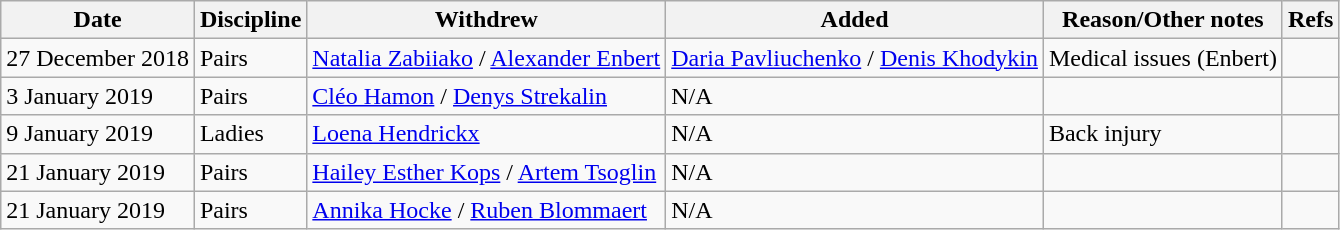<table class="wikitable">
<tr>
<th>Date</th>
<th>Discipline</th>
<th>Withdrew</th>
<th>Added</th>
<th>Reason/Other notes</th>
<th>Refs</th>
</tr>
<tr>
<td>27 December 2018</td>
<td>Pairs</td>
<td> <a href='#'>Natalia Zabiiako</a> / <a href='#'>Alexander Enbert</a></td>
<td> <a href='#'>Daria Pavliuchenko</a> / <a href='#'>Denis Khodykin</a></td>
<td>Medical issues (Enbert)</td>
<td></td>
</tr>
<tr>
<td>3 January 2019</td>
<td>Pairs</td>
<td> <a href='#'>Cléo Hamon</a> / <a href='#'>Denys Strekalin</a></td>
<td>N/A</td>
<td></td>
<td></td>
</tr>
<tr>
<td>9 January 2019</td>
<td>Ladies</td>
<td> <a href='#'>Loena Hendrickx</a></td>
<td>N/A</td>
<td>Back injury</td>
<td></td>
</tr>
<tr>
<td>21 January 2019</td>
<td>Pairs</td>
<td> <a href='#'>Hailey Esther Kops</a> / <a href='#'>Artem Tsoglin</a></td>
<td>N/A</td>
<td></td>
<td></td>
</tr>
<tr>
<td>21 January 2019</td>
<td>Pairs</td>
<td> <a href='#'>Annika Hocke</a> / <a href='#'>Ruben Blommaert</a></td>
<td>N/A</td>
<td></td>
<td></td>
</tr>
</table>
